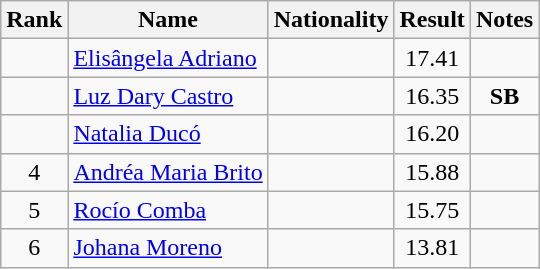<table class="wikitable sortable" style="text-align:center">
<tr>
<th>Rank</th>
<th>Name</th>
<th>Nationality</th>
<th>Result</th>
<th>Notes</th>
</tr>
<tr>
<td></td>
<td align=left><a href='#'>Elisângela Adriano</a></td>
<td align=left></td>
<td>17.41</td>
<td></td>
</tr>
<tr>
<td></td>
<td align=left><a href='#'>Luz Dary Castro</a></td>
<td align=left></td>
<td>16.35</td>
<td><strong>SB</strong></td>
</tr>
<tr>
<td></td>
<td align=left><a href='#'>Natalia Ducó</a></td>
<td align=left></td>
<td>16.20</td>
<td></td>
</tr>
<tr>
<td>4</td>
<td align=left><a href='#'>Andréa Maria Brito</a></td>
<td align=left></td>
<td>15.88</td>
<td></td>
</tr>
<tr>
<td>5</td>
<td align=left><a href='#'>Rocío Comba</a></td>
<td align=left></td>
<td>15.75</td>
<td></td>
</tr>
<tr>
<td>6</td>
<td align=left><a href='#'>Johana Moreno</a></td>
<td align=left></td>
<td>13.81</td>
<td></td>
</tr>
</table>
